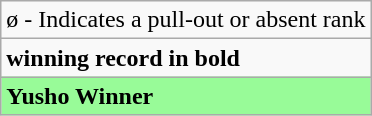<table class="wikitable">
<tr>
<td>ø - Indicates a pull-out or absent rank</td>
</tr>
<tr>
<td><strong>winning record in bold</strong></td>
</tr>
<tr>
<td style="background: PaleGreen;"><strong>Yusho Winner</strong></td>
</tr>
</table>
